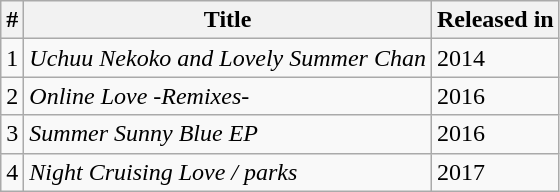<table class="wikitable">
<tr>
<th>#</th>
<th>Title</th>
<th>Released in</th>
</tr>
<tr>
<td>1</td>
<td><em>Uchuu Nekoko and Lovely Summer Chan</em></td>
<td>2014</td>
</tr>
<tr>
<td>2</td>
<td><em>Online Love -Remixes-</em></td>
<td>2016</td>
</tr>
<tr>
<td>3</td>
<td><em>Summer Sunny Blue EP</em></td>
<td>2016</td>
</tr>
<tr>
<td>4</td>
<td><em>Night Cruising Love / parks</em></td>
<td>2017</td>
</tr>
</table>
